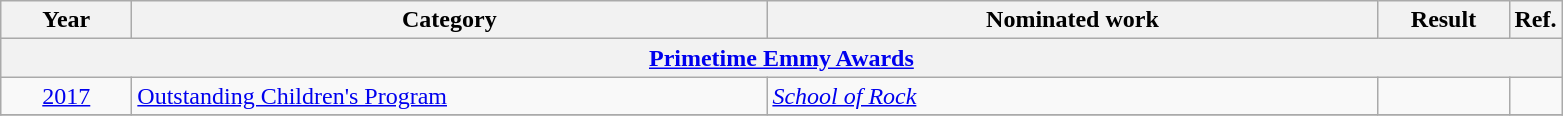<table class="wikitable">
<tr>
<th scope="col" style="width:5em;">Year</th>
<th scope="col" style="width:26em;">Category</th>
<th scope="col" style="width:25em;">Nominated work</th>
<th scope="col" style="width:5em;">Result</th>
<th>Ref.</th>
</tr>
<tr>
<th colspan="5"><a href='#'>Primetime Emmy Awards</a></th>
</tr>
<tr>
<td style="text-align:center;"><a href='#'>2017</a></td>
<td><a href='#'>Outstanding Children's Program</a></td>
<td><em><a href='#'>School of Rock</a></em></td>
<td></td>
<td></td>
</tr>
<tr>
</tr>
</table>
